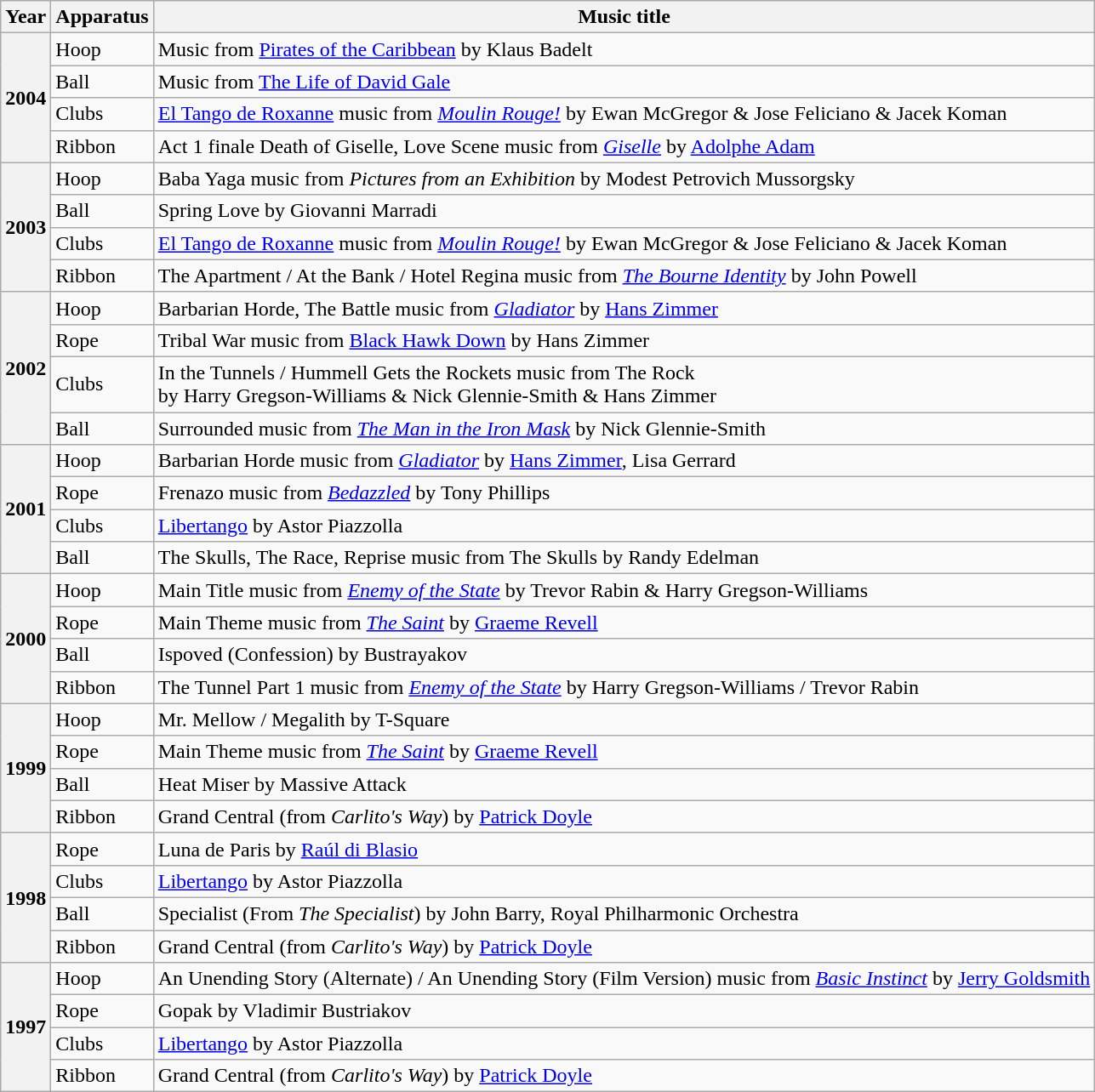<table class="wikitable plainrowheaders">
<tr>
<th scope=col>Year</th>
<th scope=col>Apparatus</th>
<th scope=col>Music title </th>
</tr>
<tr>
<th scope=row rowspan=4>2004</th>
<td>Hoop</td>
<td>Music from <a href='#'>Pirates of the Caribbean</a> by Klaus Badelt</td>
</tr>
<tr>
<td>Ball</td>
<td>Music from <a href='#'>The Life of David Gale</a></td>
</tr>
<tr>
<td>Clubs</td>
<td><a href='#'>El Tango de Roxanne</a> music from <em><a href='#'>Moulin Rouge!</a></em> by Ewan McGregor & Jose Feliciano & Jacek Koman</td>
</tr>
<tr>
<td>Ribbon</td>
<td>Act 1 finale Death of Giselle, Love Scene music from <em><a href='#'>Giselle</a></em> by <a href='#'>Adolphe Adam</a></td>
</tr>
<tr>
<th scope=row rowspan=4>2003</th>
<td>Hoop</td>
<td>Baba Yaga music from <em>Pictures from an Exhibition</em> by Modest Petrovich Mussorgsky</td>
</tr>
<tr>
<td>Ball</td>
<td>Spring Love by Giovanni Marradi</td>
</tr>
<tr>
<td>Clubs</td>
<td><a href='#'>El Tango de Roxanne</a> music from <em><a href='#'>Moulin Rouge!</a></em> by Ewan McGregor & Jose Feliciano & Jacek Koman</td>
</tr>
<tr>
<td>Ribbon</td>
<td>The Apartment / At the Bank / Hotel Regina music from <em><a href='#'>The Bourne Identity</a></em> by John Powell</td>
</tr>
<tr>
<th scope=row rowspan=4>2002</th>
<td>Hoop</td>
<td>Barbarian Horde, The Battle music from <em><a href='#'>Gladiator</a></em> by <a href='#'>Hans Zimmer</a></td>
</tr>
<tr>
<td>Rope</td>
<td>Tribal War music from <a href='#'>Black Hawk Down</a> by Hans Zimmer</td>
</tr>
<tr>
<td>Clubs</td>
<td>In the Tunnels / Hummell Gets the Rockets music from The Rock <br> by Harry Gregson-Williams & Nick Glennie-Smith & Hans Zimmer</td>
</tr>
<tr>
<td>Ball</td>
<td>Surrounded music from <em><a href='#'>The Man in the Iron Mask</a></em> by Nick Glennie-Smith</td>
</tr>
<tr>
<th scope=row rowspan=4>2001</th>
<td>Hoop</td>
<td>Barbarian Horde music from <em><a href='#'>Gladiator</a></em> by <a href='#'>Hans Zimmer</a>, Lisa Gerrard</td>
</tr>
<tr>
<td>Rope</td>
<td>Frenazo music from <em><a href='#'>Bedazzled</a></em> by Tony Phillips</td>
</tr>
<tr>
<td>Clubs</td>
<td><a href='#'>Libertango</a> by Astor Piazzolla</td>
</tr>
<tr>
<td>Ball</td>
<td>The Skulls, The Race, Reprise 	music from The Skulls by Randy Edelman</td>
</tr>
<tr>
<th scope=row rowspan=4>2000</th>
<td>Hoop</td>
<td>Main Title music from <em><a href='#'>Enemy of the State</a></em> by Trevor Rabin & Harry Gregson-Williams</td>
</tr>
<tr>
<td>Rope</td>
<td>Main Theme music from <em><a href='#'>The Saint</a></em> by <a href='#'>Graeme Revell</a></td>
</tr>
<tr>
<td>Ball</td>
<td>Ispoved (Confession) by Bustrayakov</td>
</tr>
<tr>
<td>Ribbon</td>
<td>The Tunnel Part 1 music from <em><a href='#'>Enemy of the State</a></em> by Harry Gregson-Williams / Trevor Rabin</td>
</tr>
<tr>
<th scope=row rowspan=4>1999</th>
<td>Hoop</td>
<td>Mr. Mellow / Megalith 	by T-Square</td>
</tr>
<tr>
<td>Rope</td>
<td>Main Theme music from <em><a href='#'>The Saint</a></em> by <a href='#'>Graeme Revell</a></td>
</tr>
<tr>
<td>Ball</td>
<td>Heat Miser by Massive Attack</td>
</tr>
<tr>
<td>Ribbon</td>
<td>Grand Central (from <em>Carlito's Way</em>) by <a href='#'>Patrick Doyle</a></td>
</tr>
<tr>
<th scope=row rowspan=4>1998</th>
<td>Rope</td>
<td>Luna de Paris 	by <a href='#'>Raúl di Blasio</a></td>
</tr>
<tr>
<td>Clubs</td>
<td><a href='#'>Libertango</a> by Astor Piazzolla</td>
</tr>
<tr>
<td>Ball</td>
<td>Specialist (From <em>The Specialist</em>) by John Barry, Royal Philharmonic Orchestra</td>
</tr>
<tr>
<td>Ribbon</td>
<td>Grand Central (from <em>Carlito's Way</em>) by <a href='#'>Patrick Doyle</a></td>
</tr>
<tr>
<th scope=row rowspan=4>1997</th>
<td>Hoop</td>
<td>An Unending Story (Alternate) / An Unending Story (Film Version) music from <em><a href='#'>Basic Instinct</a></em> by <a href='#'>Jerry Goldsmith</a></td>
</tr>
<tr>
<td>Rope</td>
<td>Gopak by Vladimir Bustriakov</td>
</tr>
<tr>
<td>Clubs</td>
<td><a href='#'>Libertango</a> by Astor Piazzolla</td>
</tr>
<tr>
<td>Ribbon</td>
<td>Grand Central (from <em>Carlito's Way</em>) by <a href='#'>Patrick Doyle</a></td>
</tr>
</table>
